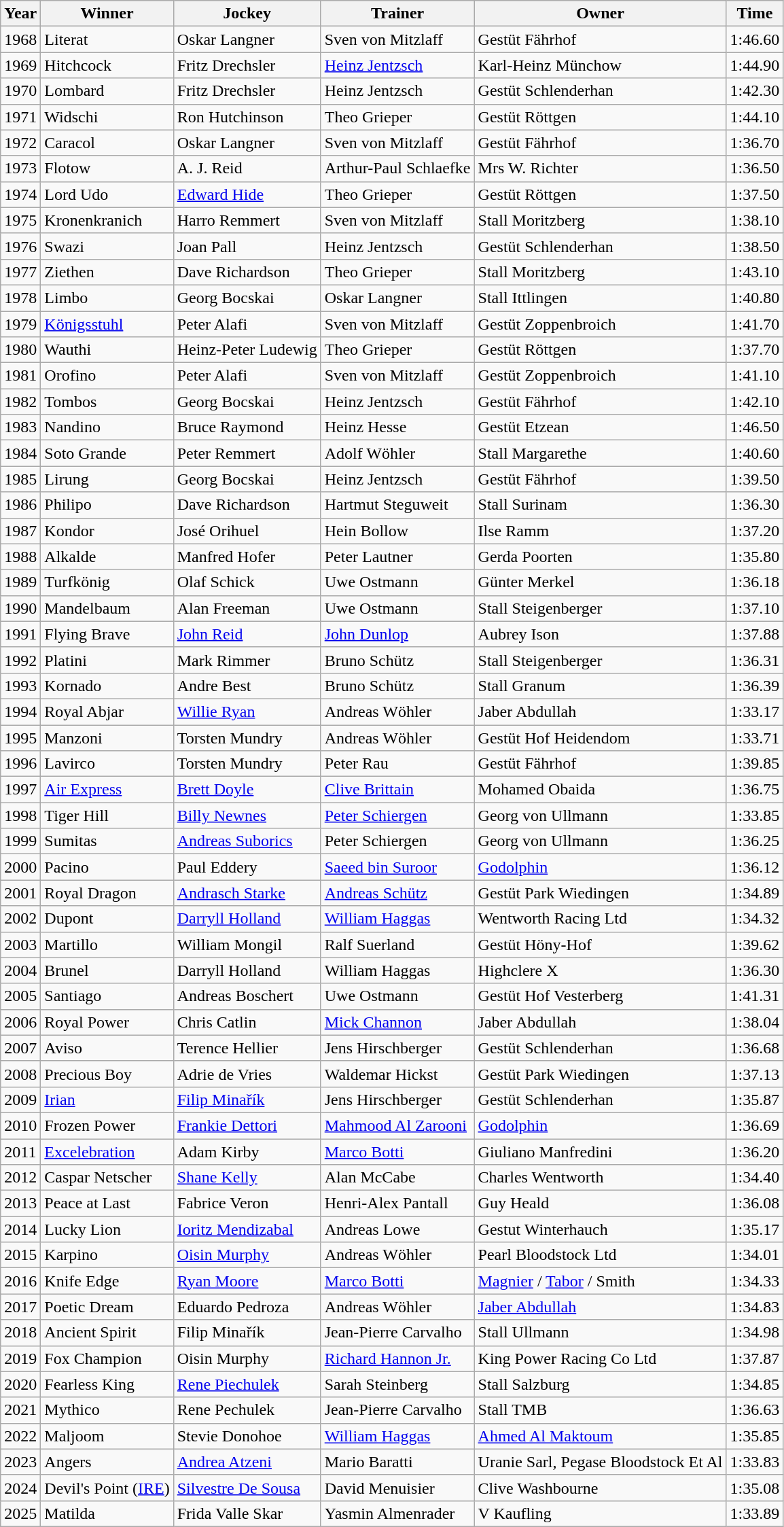<table class = "sortable wikitable">
<tr>
<th>Year</th>
<th>Winner</th>
<th>Jockey</th>
<th>Trainer</th>
<th>Owner</th>
<th>Time</th>
</tr>
<tr>
<td>1968</td>
<td>Literat</td>
<td>Oskar Langner</td>
<td>Sven von Mitzlaff</td>
<td>Gestüt Fährhof</td>
<td>1:46.60</td>
</tr>
<tr>
<td>1969</td>
<td>Hitchcock</td>
<td>Fritz Drechsler</td>
<td><a href='#'>Heinz Jentzsch</a></td>
<td>Karl-Heinz Münchow</td>
<td>1:44.90</td>
</tr>
<tr>
<td>1970</td>
<td>Lombard</td>
<td>Fritz Drechsler</td>
<td>Heinz Jentzsch</td>
<td>Gestüt Schlenderhan</td>
<td>1:42.30</td>
</tr>
<tr>
<td>1971</td>
<td>Widschi</td>
<td>Ron Hutchinson</td>
<td>Theo Grieper</td>
<td>Gestüt Röttgen</td>
<td>1:44.10</td>
</tr>
<tr>
<td>1972</td>
<td>Caracol</td>
<td>Oskar Langner</td>
<td>Sven von Mitzlaff</td>
<td>Gestüt Fährhof</td>
<td>1:36.70</td>
</tr>
<tr>
<td>1973</td>
<td>Flotow</td>
<td>A. J. Reid</td>
<td>Arthur-Paul Schlaefke</td>
<td>Mrs W. Richter</td>
<td>1:36.50</td>
</tr>
<tr>
<td>1974</td>
<td>Lord Udo</td>
<td><a href='#'>Edward Hide</a></td>
<td>Theo Grieper</td>
<td>Gestüt Röttgen</td>
<td>1:37.50</td>
</tr>
<tr>
<td>1975</td>
<td>Kronenkranich</td>
<td>Harro Remmert</td>
<td>Sven von Mitzlaff</td>
<td>Stall Moritzberg</td>
<td>1:38.10</td>
</tr>
<tr>
<td>1976</td>
<td>Swazi</td>
<td>Joan Pall</td>
<td>Heinz Jentzsch</td>
<td>Gestüt Schlenderhan</td>
<td>1:38.50</td>
</tr>
<tr>
<td>1977</td>
<td>Ziethen</td>
<td>Dave Richardson</td>
<td>Theo Grieper</td>
<td>Stall Moritzberg</td>
<td>1:43.10</td>
</tr>
<tr>
<td>1978</td>
<td>Limbo</td>
<td>Georg Bocskai</td>
<td>Oskar Langner</td>
<td>Stall Ittlingen</td>
<td>1:40.80</td>
</tr>
<tr>
<td>1979</td>
<td><a href='#'>Königsstuhl</a></td>
<td>Peter Alafi</td>
<td>Sven von Mitzlaff</td>
<td>Gestüt Zoppenbroich</td>
<td>1:41.70</td>
</tr>
<tr>
<td>1980</td>
<td>Wauthi</td>
<td>Heinz-Peter Ludewig</td>
<td>Theo Grieper</td>
<td>Gestüt Röttgen</td>
<td>1:37.70</td>
</tr>
<tr>
<td>1981</td>
<td>Orofino</td>
<td>Peter Alafi</td>
<td>Sven von Mitzlaff</td>
<td>Gestüt Zoppenbroich</td>
<td>1:41.10</td>
</tr>
<tr>
<td>1982</td>
<td>Tombos</td>
<td>Georg Bocskai</td>
<td>Heinz Jentzsch</td>
<td>Gestüt Fährhof</td>
<td>1:42.10</td>
</tr>
<tr>
<td>1983</td>
<td>Nandino</td>
<td>Bruce Raymond</td>
<td>Heinz Hesse</td>
<td>Gestüt Etzean</td>
<td>1:46.50</td>
</tr>
<tr>
<td>1984</td>
<td>Soto Grande</td>
<td>Peter Remmert</td>
<td>Adolf Wöhler</td>
<td>Stall Margarethe</td>
<td>1:40.60</td>
</tr>
<tr>
<td>1985</td>
<td>Lirung</td>
<td>Georg Bocskai</td>
<td>Heinz Jentzsch</td>
<td>Gestüt Fährhof</td>
<td>1:39.50</td>
</tr>
<tr>
<td>1986</td>
<td>Philipo</td>
<td>Dave Richardson</td>
<td>Hartmut Steguweit</td>
<td>Stall Surinam</td>
<td>1:36.30</td>
</tr>
<tr>
<td>1987</td>
<td>Kondor</td>
<td>José Orihuel</td>
<td>Hein Bollow</td>
<td>Ilse Ramm</td>
<td>1:37.20</td>
</tr>
<tr>
<td>1988</td>
<td>Alkalde</td>
<td>Manfred Hofer</td>
<td>Peter Lautner</td>
<td>Gerda Poorten</td>
<td>1:35.80</td>
</tr>
<tr>
<td>1989</td>
<td>Turfkönig</td>
<td>Olaf Schick</td>
<td>Uwe Ostmann</td>
<td>Günter Merkel</td>
<td>1:36.18</td>
</tr>
<tr>
<td>1990</td>
<td>Mandelbaum</td>
<td>Alan Freeman</td>
<td>Uwe Ostmann</td>
<td>Stall Steigenberger</td>
<td>1:37.10</td>
</tr>
<tr>
<td>1991</td>
<td>Flying Brave</td>
<td><a href='#'>John Reid</a></td>
<td><a href='#'>John Dunlop</a></td>
<td>Aubrey Ison</td>
<td>1:37.88</td>
</tr>
<tr>
<td>1992</td>
<td>Platini </td>
<td>Mark Rimmer</td>
<td>Bruno Schütz</td>
<td>Stall Steigenberger</td>
<td>1:36.31</td>
</tr>
<tr>
<td>1993</td>
<td>Kornado</td>
<td>Andre Best</td>
<td>Bruno Schütz</td>
<td>Stall Granum</td>
<td>1:36.39</td>
</tr>
<tr>
<td>1994</td>
<td>Royal Abjar</td>
<td><a href='#'>Willie Ryan</a></td>
<td>Andreas Wöhler</td>
<td>Jaber Abdullah</td>
<td>1:33.17</td>
</tr>
<tr>
<td>1995</td>
<td>Manzoni</td>
<td>Torsten Mundry</td>
<td>Andreas Wöhler</td>
<td>Gestüt Hof Heidendom</td>
<td>1:33.71</td>
</tr>
<tr>
<td>1996</td>
<td>Lavirco</td>
<td>Torsten Mundry</td>
<td>Peter Rau</td>
<td>Gestüt Fährhof</td>
<td>1:39.85</td>
</tr>
<tr>
<td>1997</td>
<td><a href='#'>Air Express</a></td>
<td><a href='#'>Brett Doyle</a></td>
<td><a href='#'>Clive Brittain</a></td>
<td>Mohamed Obaida</td>
<td>1:36.75</td>
</tr>
<tr>
<td>1998</td>
<td>Tiger Hill</td>
<td><a href='#'>Billy Newnes</a></td>
<td><a href='#'>Peter Schiergen</a></td>
<td>Georg von Ullmann</td>
<td>1:33.85</td>
</tr>
<tr>
<td>1999</td>
<td>Sumitas</td>
<td><a href='#'>Andreas Suborics</a></td>
<td>Peter Schiergen</td>
<td>Georg von Ullmann</td>
<td>1:36.25</td>
</tr>
<tr>
<td>2000</td>
<td>Pacino</td>
<td>Paul Eddery</td>
<td><a href='#'>Saeed bin Suroor</a></td>
<td><a href='#'>Godolphin</a></td>
<td>1:36.12</td>
</tr>
<tr>
<td>2001</td>
<td>Royal Dragon</td>
<td><a href='#'>Andrasch Starke</a></td>
<td><a href='#'>Andreas Schütz</a></td>
<td>Gestüt Park Wiedingen</td>
<td>1:34.89</td>
</tr>
<tr>
<td>2002</td>
<td>Dupont</td>
<td><a href='#'>Darryll Holland</a></td>
<td><a href='#'>William Haggas</a></td>
<td>Wentworth Racing Ltd</td>
<td>1:34.32</td>
</tr>
<tr>
<td>2003</td>
<td>Martillo</td>
<td>William Mongil</td>
<td>Ralf Suerland</td>
<td>Gestüt Höny-Hof</td>
<td>1:39.62</td>
</tr>
<tr>
<td>2004</td>
<td>Brunel</td>
<td>Darryll Holland</td>
<td>William Haggas</td>
<td>Highclere X</td>
<td>1:36.30</td>
</tr>
<tr>
<td>2005</td>
<td>Santiago</td>
<td>Andreas Boschert</td>
<td>Uwe Ostmann</td>
<td>Gestüt Hof Vesterberg</td>
<td>1:41.31</td>
</tr>
<tr>
<td>2006</td>
<td>Royal Power</td>
<td>Chris Catlin</td>
<td><a href='#'>Mick Channon</a></td>
<td>Jaber Abdullah</td>
<td>1:38.04</td>
</tr>
<tr>
<td>2007</td>
<td>Aviso</td>
<td>Terence Hellier</td>
<td>Jens Hirschberger</td>
<td>Gestüt Schlenderhan</td>
<td>1:36.68</td>
</tr>
<tr>
<td>2008</td>
<td>Precious Boy</td>
<td>Adrie de Vries</td>
<td>Waldemar Hickst</td>
<td>Gestüt Park Wiedingen</td>
<td>1:37.13</td>
</tr>
<tr>
<td>2009</td>
<td><a href='#'>Irian</a></td>
<td><a href='#'>Filip Minařík</a></td>
<td>Jens Hirschberger</td>
<td>Gestüt Schlenderhan</td>
<td>1:35.87</td>
</tr>
<tr>
<td>2010</td>
<td>Frozen Power</td>
<td><a href='#'>Frankie Dettori</a></td>
<td><a href='#'>Mahmood Al Zarooni</a></td>
<td><a href='#'>Godolphin</a></td>
<td>1:36.69</td>
</tr>
<tr>
<td>2011</td>
<td><a href='#'>Excelebration</a></td>
<td>Adam Kirby</td>
<td><a href='#'>Marco Botti</a></td>
<td>Giuliano Manfredini</td>
<td>1:36.20</td>
</tr>
<tr>
<td>2012</td>
<td>Caspar Netscher</td>
<td><a href='#'>Shane Kelly</a></td>
<td>Alan McCabe</td>
<td>Charles Wentworth</td>
<td>1:34.40</td>
</tr>
<tr>
<td>2013</td>
<td>Peace at Last</td>
<td>Fabrice Veron</td>
<td>Henri-Alex Pantall</td>
<td>Guy Heald</td>
<td>1:36.08</td>
</tr>
<tr>
<td>2014</td>
<td>Lucky Lion</td>
<td><a href='#'>Ioritz Mendizabal</a></td>
<td>Andreas Lowe</td>
<td>Gestut Winterhauch</td>
<td>1:35.17</td>
</tr>
<tr>
<td>2015</td>
<td>Karpino</td>
<td><a href='#'>Oisin Murphy</a></td>
<td>Andreas Wöhler</td>
<td>Pearl Bloodstock Ltd</td>
<td>1:34.01</td>
</tr>
<tr>
<td>2016</td>
<td>Knife Edge</td>
<td><a href='#'>Ryan Moore</a></td>
<td><a href='#'>Marco Botti</a></td>
<td><a href='#'>Magnier</a> / <a href='#'>Tabor</a> / Smith </td>
<td>1:34.33</td>
</tr>
<tr>
<td>2017</td>
<td>Poetic Dream</td>
<td>Eduardo Pedroza</td>
<td>Andreas Wöhler</td>
<td><a href='#'>Jaber Abdullah</a></td>
<td>1:34.83</td>
</tr>
<tr>
<td>2018</td>
<td>Ancient Spirit</td>
<td>Filip Minařík</td>
<td>Jean-Pierre Carvalho</td>
<td>Stall Ullmann</td>
<td>1:34.98</td>
</tr>
<tr>
<td>2019</td>
<td>Fox Champion</td>
<td>Oisin Murphy</td>
<td><a href='#'>Richard Hannon Jr.</a></td>
<td>King Power Racing Co Ltd</td>
<td>1:37.87</td>
</tr>
<tr>
<td>2020</td>
<td>Fearless King</td>
<td><a href='#'>Rene Piechulek</a></td>
<td>Sarah Steinberg</td>
<td>Stall Salzburg</td>
<td>1:34.85</td>
</tr>
<tr>
<td>2021</td>
<td>Mythico</td>
<td>Rene Pechulek</td>
<td>Jean-Pierre Carvalho</td>
<td>Stall TMB</td>
<td>1:36.63</td>
</tr>
<tr>
<td>2022</td>
<td>Maljoom</td>
<td>Stevie Donohoe</td>
<td><a href='#'>William Haggas</a></td>
<td><a href='#'>Ahmed Al Maktoum</a></td>
<td>1:35.85</td>
</tr>
<tr>
<td>2023</td>
<td>Angers </td>
<td><a href='#'>Andrea Atzeni</a></td>
<td>Mario Baratti</td>
<td>Uranie Sarl, Pegase Bloodstock Et Al</td>
<td>1:33.83</td>
</tr>
<tr>
<td>2024</td>
<td>Devil's Point (<a href='#'>IRE</a>)</td>
<td><a href='#'>Silvestre De Sousa</a></td>
<td>David Menuisier</td>
<td>Clive Washbourne</td>
<td>1:35.08</td>
</tr>
<tr>
<td>2025</td>
<td>Matilda</td>
<td>Frida Valle Skar</td>
<td>Yasmin Almenrader</td>
<td>V Kaufling</td>
<td>1:33.89</td>
</tr>
</table>
